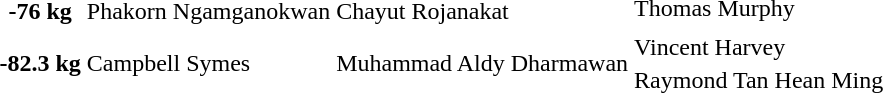<table>
<tr>
<th scope=row rowspan=2>-76 kg</th>
<td rowspan=2> Phakorn Ngamganokwan</td>
<td rowspan=2> Chayut Rojanakat</td>
<td> Thomas Murphy</td>
</tr>
<tr>
<td></td>
</tr>
<tr>
<th scope=row rowspan=2>-82.3 kg</th>
<td rowspan=2> Campbell Symes</td>
<td rowspan=2> Muhammad Aldy Dharmawan</td>
<td> Vincent Harvey</td>
</tr>
<tr>
<td> Raymond Tan Hean Ming</td>
</tr>
<tr>
</tr>
</table>
